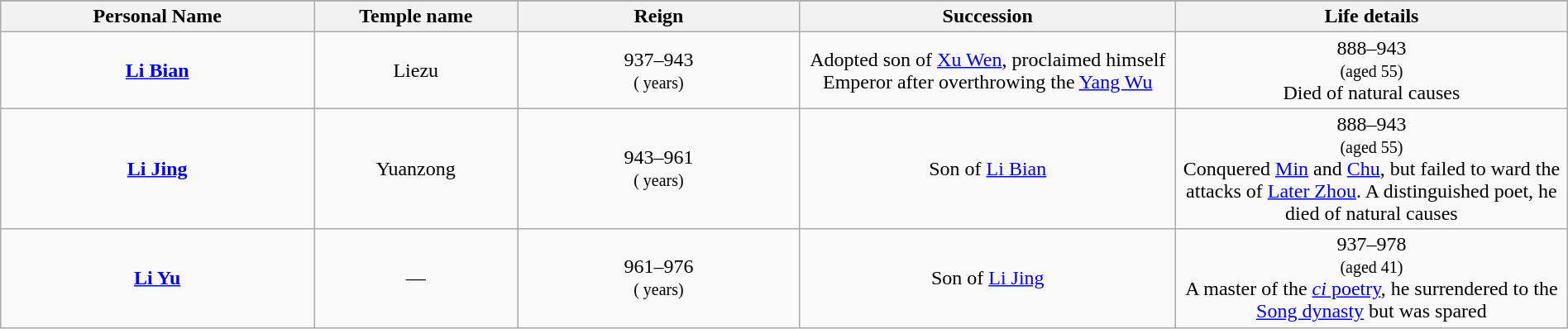<table class="wikitable plainrowheaders" style="text-align:center; width:100%;">
<tr>
</tr>
<tr>
<th scope="col" width="20%">Personal Name</th>
<th scope="col" width="13%">Temple name</th>
<th scope="col" width="18%">Reign</th>
<th scope="col" width="24%">Succession</th>
<th scope="col" width="25%">Life details</th>
</tr>
<tr>
<td><strong><a href='#'>Li Bian</a></strong><br></td>
<td>Liezu<br></td>
<td>937–943<br><small>( years)</small></td>
<td>Adopted son of <a href='#'>Xu Wen</a>, proclaimed himself Emperor after overthrowing the <a href='#'>Yang Wu</a></td>
<td>888–943<br><small>(aged 55)</small><br>Died of natural causes</td>
</tr>
<tr>
<td><strong><a href='#'>Li Jing</a></strong><br></td>
<td>Yuanzong<br></td>
<td>943–961<br><small>( years)</small></td>
<td>Son of <a href='#'>Li Bian</a></td>
<td>888–943<br><small>(aged 55)</small><br>Conquered <a href='#'>Min</a> and <a href='#'>Chu</a>, but failed to ward the attacks of <a href='#'>Later Zhou</a>. A distinguished poet, he died of natural causes</td>
</tr>
<tr>
<td><strong><a href='#'>Li Yu</a></strong><br></td>
<td>—</td>
<td>961–976<br><small>( years)</small></td>
<td>Son of <a href='#'>Li Jing</a></td>
<td>937–978<br><small>(aged 41)</small><br>A master of the <a href='#'><em>ci</em> poetry</a>, he surrendered to the <a href='#'>Song dynasty</a> but was spared</td>
</tr>
</table>
